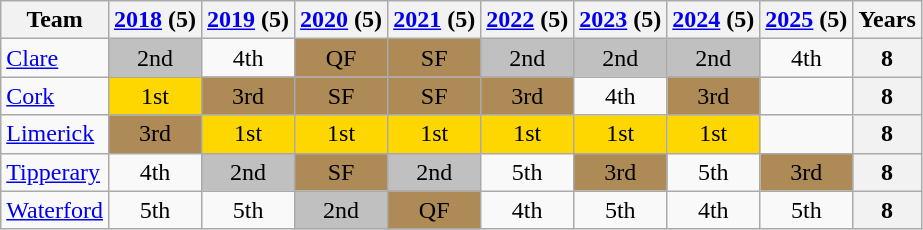<table class="wikitable sortable" style="text-align:center">
<tr>
<th>Team</th>
<th><a href='#'>2018</a> (5)</th>
<th><a href='#'>2019</a> (5)</th>
<th><a href='#'>2020</a> (5)</th>
<th><a href='#'>2021</a> (5)</th>
<th><a href='#'>2022</a> (5)</th>
<th><a href='#'>2023</a> (5)</th>
<th><a href='#'>2024</a> (5)</th>
<th><a href='#'>2025</a> (5)</th>
<th>Years</th>
</tr>
<tr>
<td style="text-align:left;"> <a href='#'>Clare</a></td>
<td bgcolor="silver">2nd</td>
<td>4th</td>
<td bgcolor="#AD8A56">QF</td>
<td bgcolor="#AD8A56">SF</td>
<td bgcolor="silver">2nd</td>
<td bgcolor="silver">2nd</td>
<td bgcolor="silver">2nd</td>
<td>4th</td>
<th>8</th>
</tr>
<tr>
<td style="text-align:left;"> <a href='#'>Cork</a></td>
<td bgcolor="gold">1st</td>
<td bgcolor="#AD8A56">3rd</td>
<td bgcolor="#AD8A56">SF</td>
<td bgcolor="#AD8A56">SF</td>
<td bgcolor="#AD8A56">3rd</td>
<td>4th</td>
<td bgcolor="#AD8A56">3rd</td>
<td></td>
<th>8</th>
</tr>
<tr>
<td style="text-align:left;"> <a href='#'>Limerick</a></td>
<td bgcolor="#AD8A56">3rd</td>
<td bgcolor="gold">1st</td>
<td bgcolor="gold">1st</td>
<td bgcolor="gold">1st</td>
<td bgcolor="gold">1st</td>
<td bgcolor="gold">1st</td>
<td bgcolor="gold">1st</td>
<td></td>
<th>8</th>
</tr>
<tr>
<td style="text-align:left;"> <a href='#'>Tipperary</a></td>
<td>4th</td>
<td bgcolor="silver">2nd</td>
<td bgcolor="#AD8A56">SF</td>
<td bgcolor="silver">2nd</td>
<td>5th</td>
<td bgcolor="#AD8A56">3rd</td>
<td>5th</td>
<td bgcolor="#AD8A56">3rd</td>
<th>8</th>
</tr>
<tr>
<td style="text-align:left;"> <a href='#'>Waterford</a></td>
<td>5th</td>
<td>5th</td>
<td bgcolor="silver">2nd</td>
<td bgcolor="#AD8A56">QF</td>
<td>4th</td>
<td>5th</td>
<td>4th</td>
<td>5th</td>
<th>8</th>
</tr>
</table>
